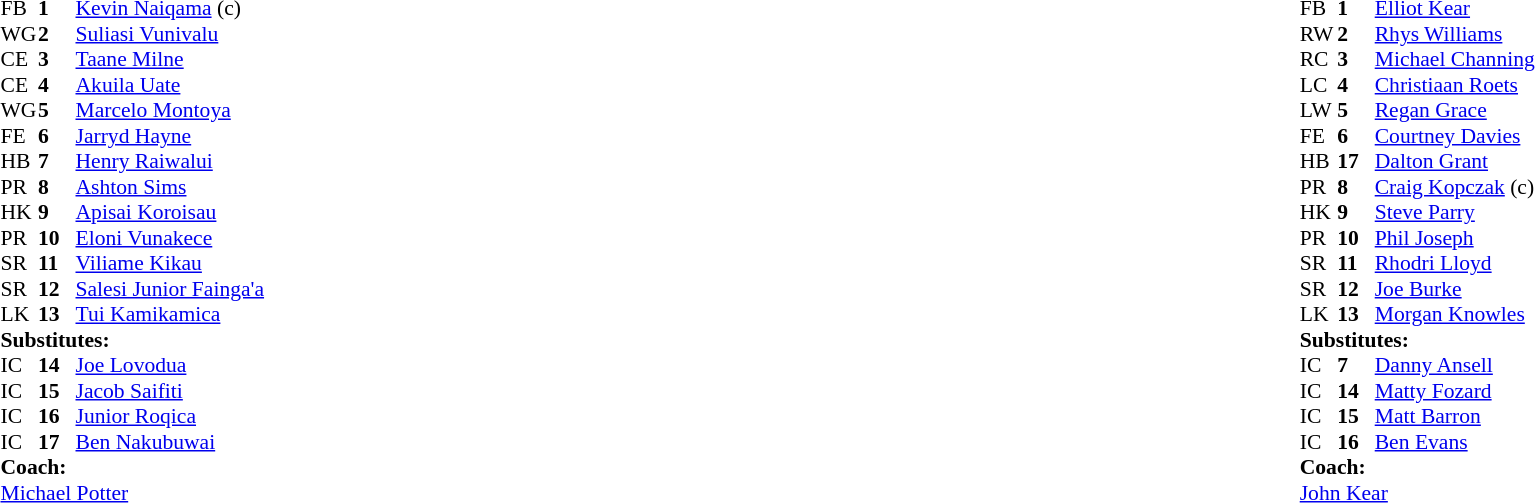<table width="100%" class="mw-collapsible mw-collapsed">
<tr>
<td valign="top" width="50%"><br><table cellspacing="0" cellpadding="0" style="font-size: 90%">
<tr>
<th width="25"></th>
<th width="25"></th>
</tr>
<tr>
<td>FB</td>
<td><strong>1</strong></td>
<td> <a href='#'>Kevin Naiqama</a> (c)</td>
</tr>
<tr>
<td>WG</td>
<td><strong>2</strong></td>
<td> <a href='#'>Suliasi Vunivalu</a></td>
</tr>
<tr>
<td>CE</td>
<td><strong>3</strong></td>
<td> <a href='#'>Taane Milne</a></td>
</tr>
<tr>
<td>CE</td>
<td><strong>4</strong></td>
<td> <a href='#'>Akuila Uate</a></td>
</tr>
<tr>
<td>WG</td>
<td><strong>5</strong></td>
<td> <a href='#'>Marcelo Montoya</a></td>
</tr>
<tr>
<td>FE</td>
<td><strong>6</strong></td>
<td> <a href='#'>Jarryd Hayne</a></td>
</tr>
<tr>
<td>HB</td>
<td><strong>7</strong></td>
<td> <a href='#'>Henry Raiwalui</a></td>
</tr>
<tr>
<td>PR</td>
<td><strong>8</strong></td>
<td> <a href='#'>Ashton Sims</a></td>
</tr>
<tr>
<td>HK</td>
<td><strong>9</strong></td>
<td> <a href='#'>Apisai Koroisau</a></td>
</tr>
<tr>
<td>PR</td>
<td><strong>10</strong></td>
<td> <a href='#'>Eloni Vunakece</a></td>
</tr>
<tr>
<td>SR</td>
<td><strong>11</strong></td>
<td> <a href='#'>Viliame Kikau</a></td>
</tr>
<tr>
<td>SR</td>
<td><strong>12</strong></td>
<td> <a href='#'>Salesi Junior Fainga'a</a></td>
</tr>
<tr>
<td>LK</td>
<td><strong>13</strong></td>
<td> <a href='#'>Tui Kamikamica</a></td>
</tr>
<tr>
<td colspan="3"><strong>Substitutes:</strong></td>
</tr>
<tr>
<td>IC</td>
<td><strong>14</strong></td>
<td> <a href='#'>Joe Lovodua</a></td>
</tr>
<tr>
<td>IC</td>
<td><strong>15</strong></td>
<td> <a href='#'>Jacob Saifiti</a></td>
</tr>
<tr>
<td>IC</td>
<td><strong>16</strong></td>
<td> <a href='#'>Junior Roqica</a></td>
</tr>
<tr>
<td>IC</td>
<td><strong>17</strong></td>
<td> <a href='#'>Ben Nakubuwai</a></td>
</tr>
<tr>
<td colspan="3"><strong>Coach:</strong></td>
</tr>
<tr>
<td colspan="4"><a href='#'>Michael Potter</a></td>
</tr>
</table>
</td>
<td valign="top" width="50%"><br><table cellspacing="0" cellpadding="0" align="center" style="font-size: 90%">
<tr>
<th width="25"></th>
<th width="25"></th>
</tr>
<tr>
<td>FB</td>
<td><strong>1</strong></td>
<td> <a href='#'>Elliot Kear</a></td>
</tr>
<tr>
<td>RW</td>
<td><strong>2</strong></td>
<td> <a href='#'>Rhys Williams</a></td>
</tr>
<tr>
<td>RC</td>
<td><strong>3</strong></td>
<td> <a href='#'>Michael Channing</a></td>
</tr>
<tr>
<td>LC</td>
<td><strong>4</strong></td>
<td> <a href='#'>Christiaan Roets</a></td>
</tr>
<tr>
<td>LW</td>
<td><strong>5</strong></td>
<td> <a href='#'>Regan Grace</a></td>
</tr>
<tr>
<td>FE</td>
<td><strong>6</strong></td>
<td> <a href='#'>Courtney Davies</a></td>
</tr>
<tr>
<td>HB</td>
<td><strong>17</strong></td>
<td> <a href='#'>Dalton Grant</a></td>
</tr>
<tr>
<td>PR</td>
<td><strong>8</strong></td>
<td> <a href='#'>Craig Kopczak</a> (c)</td>
</tr>
<tr>
<td>HK</td>
<td><strong>9</strong></td>
<td> <a href='#'>Steve Parry</a></td>
</tr>
<tr>
<td>PR</td>
<td><strong>10</strong></td>
<td> <a href='#'>Phil Joseph</a></td>
</tr>
<tr>
<td>SR</td>
<td><strong>11</strong></td>
<td> <a href='#'>Rhodri Lloyd</a></td>
</tr>
<tr>
<td>SR</td>
<td><strong>12</strong></td>
<td> <a href='#'>Joe Burke</a></td>
</tr>
<tr>
<td>LK</td>
<td><strong>13</strong></td>
<td> <a href='#'>Morgan Knowles</a></td>
</tr>
<tr>
<td colspan="3"><strong>Substitutes:</strong></td>
</tr>
<tr>
<td>IC</td>
<td><strong>7</strong></td>
<td> <a href='#'>Danny Ansell</a></td>
</tr>
<tr>
<td>IC</td>
<td><strong>14</strong></td>
<td> <a href='#'>Matty Fozard</a></td>
</tr>
<tr>
<td>IC</td>
<td><strong>15</strong></td>
<td> <a href='#'>Matt Barron</a></td>
</tr>
<tr>
<td>IC</td>
<td><strong>16</strong></td>
<td> <a href='#'>Ben Evans</a></td>
</tr>
<tr>
<td colspan="3"><strong>Coach:</strong></td>
</tr>
<tr>
<td colspan="4"><a href='#'>John Kear</a></td>
</tr>
</table>
</td>
</tr>
</table>
